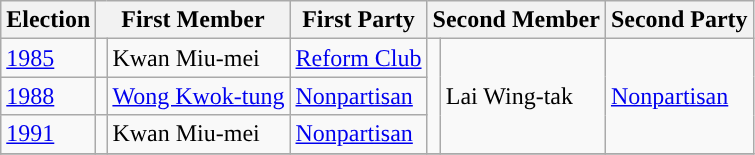<table class="wikitable">
<tr>
<th>Election</th>
<th colspan="2">First Member</th>
<th>First Party</th>
<th colspan="2">Second Member</th>
<th>Second Party</th>
</tr>
<tr>
<td><a href='#'>1985</a></td>
<td style="background-color:"></td>
<td>Kwan Miu-mei</td>
<td><a href='#'>Reform Club</a></td>
<td rowspan=3 style="background-color:"></td>
<td rowspan=3>Lai Wing-tak</td>
<td rowspan=3><a href='#'>Nonpartisan</a></td>
</tr>
<tr>
<td><a href='#'>1988</a></td>
<td style="background-color:"></td>
<td><a href='#'>Wong Kwok-tung</a></td>
<td><a href='#'>Nonpartisan</a></td>
</tr>
<tr>
<td><a href='#'>1991</a></td>
<td style="background-color:"></td>
<td>Kwan Miu-mei</td>
<td><a href='#'>Nonpartisan</a></td>
</tr>
<tr>
</tr>
</table>
